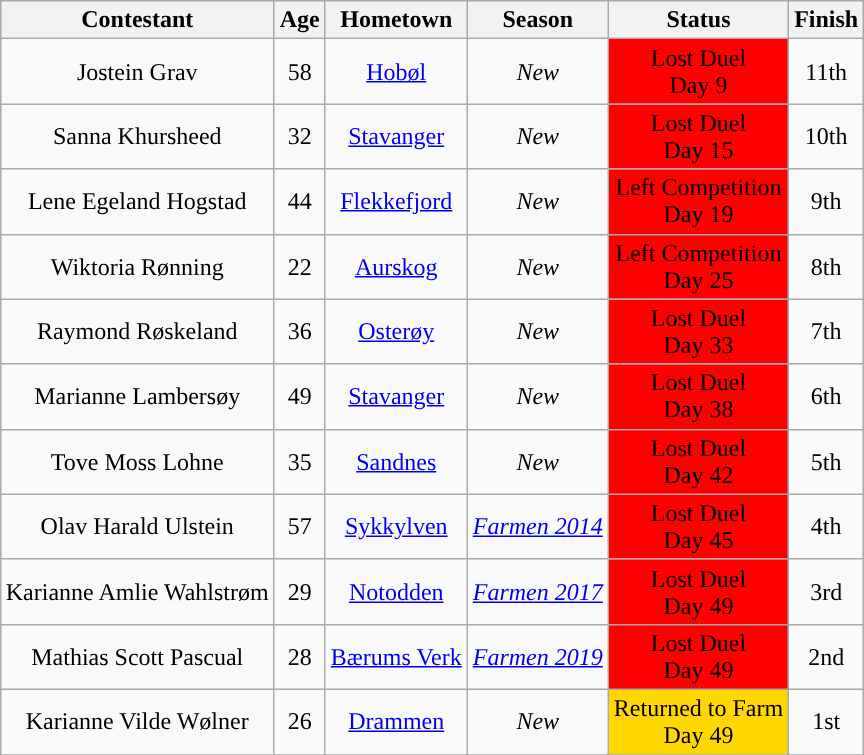<table class="wikitable sortable" style="margin:auto; text-align:center">
<tr>
<th>Contestant</th>
<th>Age</th>
<th>Hometown</th>
<th>Season</th>
<th>Status</th>
<th>Finish</th>
</tr>
<tr>
<td>Jostein Grav</td>
<td>58</td>
<td><a href='#'>Hobøl</a></td>
<td><em>New</em></td>
<td style="background:#ff0000;">Lost Duel<br>Day 9</td>
<td>11th</td>
</tr>
<tr>
<td>Sanna Khursheed</td>
<td>32</td>
<td><a href='#'>Stavanger</a></td>
<td><em>New</em></td>
<td style="background:#ff0000;">Lost Duel<br>Day 15</td>
<td>10th</td>
</tr>
<tr>
<td>Lene Egeland Hogstad</td>
<td>44</td>
<td><a href='#'>Flekkefjord</a></td>
<td><em>New</em></td>
<td style="background:#ff0000;">Left Competition<br>Day 19</td>
<td>9th</td>
</tr>
<tr>
<td>Wiktoria Rønning</td>
<td>22</td>
<td><a href='#'>Aurskog</a></td>
<td><em>New</em></td>
<td style="background:#ff0000;">Left Competition<br>Day 25</td>
<td>8th</td>
</tr>
<tr>
<td>Raymond Røskeland</td>
<td>36</td>
<td><a href='#'>Osterøy</a></td>
<td><em>New</em></td>
<td style="background:#ff0000;">Lost Duel<br>Day 33</td>
<td>7th</td>
</tr>
<tr>
<td>Marianne Lambersøy</td>
<td>49</td>
<td><a href='#'>Stavanger</a></td>
<td><em>New</em></td>
<td style="background:#ff0000;">Lost Duel<br>Day 38</td>
<td>6th</td>
</tr>
<tr>
<td>Tove Moss Lohne</td>
<td>35</td>
<td><a href='#'>Sandnes</a></td>
<td><em>New</em></td>
<td style="background:#ff0000;">Lost Duel<br>Day 42</td>
<td>5th</td>
</tr>
<tr>
<td>Olav Harald Ulstein</td>
<td>57</td>
<td><a href='#'>Sykkylven</a></td>
<td><em><a href='#'>Farmen 2014</a></em></td>
<td style="background:#ff0000;">Lost Duel<br>Day 45</td>
<td>4th</td>
</tr>
<tr>
<td>Karianne Amlie Wahlstrøm</td>
<td>29</td>
<td><a href='#'>Notodden</a></td>
<td><em><a href='#'>Farmen 2017</a></em></td>
<td style="background:#ff0000;">Lost Duel<br>Day 49</td>
<td>3rd</td>
</tr>
<tr>
<td>Mathias Scott Pascual</td>
<td>28</td>
<td><a href='#'>Bærums Verk</a></td>
<td><em><a href='#'>Farmen 2019</a></em></td>
<td style="background:#ff0000;">Lost Duel<br>Day 49</td>
<td>2nd</td>
</tr>
<tr>
<td>Karianne Vilde Wølner</td>
<td>26</td>
<td><a href='#'>Drammen</a></td>
<td><em>New</em></td>
<td style="background:gold;">Returned to Farm<br>Day 49</td>
<td>1st</td>
</tr>
<tr>
</tr>
</table>
